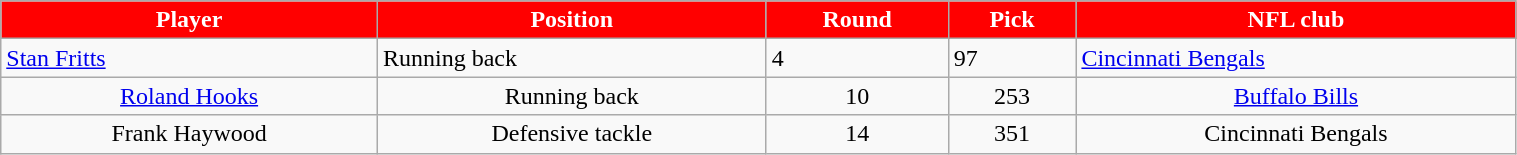<table class="wikitable" width="80%">
<tr align="center"  style="background:red;color:white;">
<td><strong>Player</strong></td>
<td><strong>Position</strong></td>
<td><strong>Round</strong></td>
<td><strong>Pick</strong></td>
<td><strong>NFL club</strong></td>
</tr>
<tr>
<td><a href='#'>Stan Fritts</a></td>
<td>Running back</td>
<td>4</td>
<td>97</td>
<td><a href='#'>Cincinnati Bengals</a></td>
</tr>
<tr align="center" bgcolor="">
<td><a href='#'>Roland Hooks</a></td>
<td>Running back</td>
<td>10</td>
<td>253</td>
<td><a href='#'>Buffalo Bills</a></td>
</tr>
<tr align="center" bgcolor="">
<td>Frank Haywood</td>
<td>Defensive tackle</td>
<td>14</td>
<td>351</td>
<td>Cincinnati Bengals</td>
</tr>
</table>
